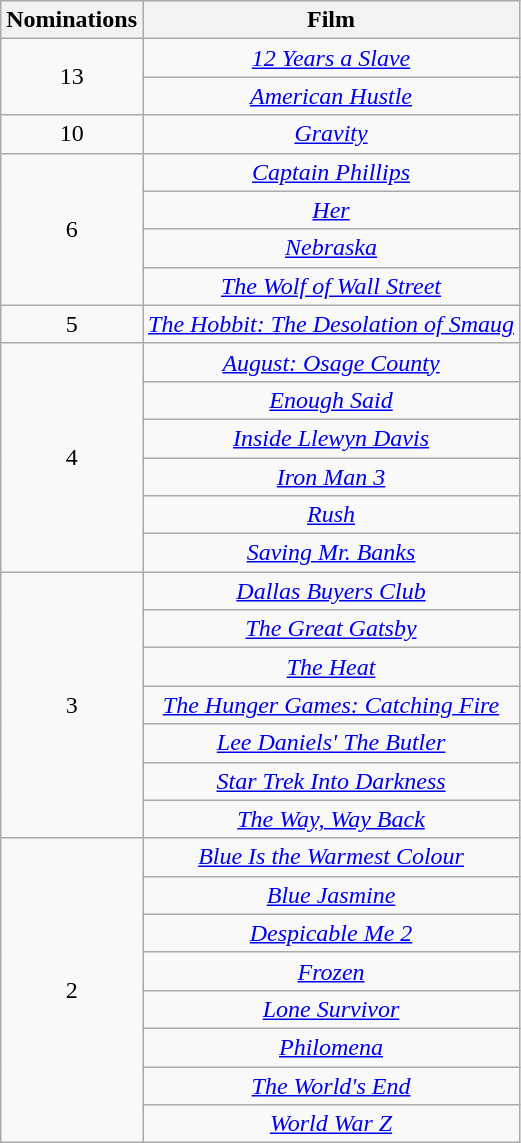<table class="wikitable" rowspan="2" style="text-align:center;" background: #f6e39c;>
<tr>
<th scope="col" style="width:55px;">Nominations</th>
<th scope="col" style="text-align:center;">Film</th>
</tr>
<tr>
<td rowspan="2">13</td>
<td><em><a href='#'>12 Years a Slave</a></em></td>
</tr>
<tr>
<td><em><a href='#'>American Hustle</a></em></td>
</tr>
<tr>
<td>10</td>
<td><em><a href='#'>Gravity</a></em></td>
</tr>
<tr>
<td rowspan="4">6</td>
<td><em><a href='#'>Captain Phillips</a></em></td>
</tr>
<tr>
<td><em><a href='#'>Her</a></em></td>
</tr>
<tr>
<td><em><a href='#'>Nebraska</a></em></td>
</tr>
<tr>
<td><em><a href='#'>The Wolf of Wall Street</a></em></td>
</tr>
<tr>
<td>5</td>
<td><em><a href='#'>The Hobbit: The Desolation of Smaug</a></em></td>
</tr>
<tr>
<td rowspan="6">4</td>
<td><em><a href='#'>August: Osage County</a></em></td>
</tr>
<tr>
<td><em><a href='#'>Enough Said</a></em></td>
</tr>
<tr>
<td><em><a href='#'>Inside Llewyn Davis</a></em></td>
</tr>
<tr>
<td><em><a href='#'>Iron Man 3</a></em></td>
</tr>
<tr>
<td><em><a href='#'>Rush</a></em></td>
</tr>
<tr>
<td><em><a href='#'>Saving Mr. Banks</a></em></td>
</tr>
<tr>
<td rowspan="7">3</td>
<td><em><a href='#'>Dallas Buyers Club</a></em></td>
</tr>
<tr>
<td><em><a href='#'>The Great Gatsby</a></em></td>
</tr>
<tr>
<td><em><a href='#'>The Heat</a></em></td>
</tr>
<tr>
<td><em><a href='#'>The Hunger Games: Catching Fire</a></em></td>
</tr>
<tr>
<td><em><a href='#'>Lee Daniels' The Butler</a></em></td>
</tr>
<tr>
<td><em><a href='#'>Star Trek Into Darkness</a></em></td>
</tr>
<tr>
<td><em><a href='#'>The Way, Way Back</a></em></td>
</tr>
<tr>
<td rowspan="8">2</td>
<td><em><a href='#'>Blue Is the Warmest Colour</a></em></td>
</tr>
<tr>
<td><em><a href='#'>Blue Jasmine</a></em></td>
</tr>
<tr>
<td><em><a href='#'>Despicable Me 2</a></em></td>
</tr>
<tr>
<td><em><a href='#'>Frozen</a></em></td>
</tr>
<tr>
<td><em><a href='#'>Lone Survivor</a></em></td>
</tr>
<tr>
<td><em><a href='#'>Philomena</a></em></td>
</tr>
<tr>
<td><em><a href='#'>The World's End</a></em></td>
</tr>
<tr>
<td><em><a href='#'>World War Z</a></em></td>
</tr>
</table>
